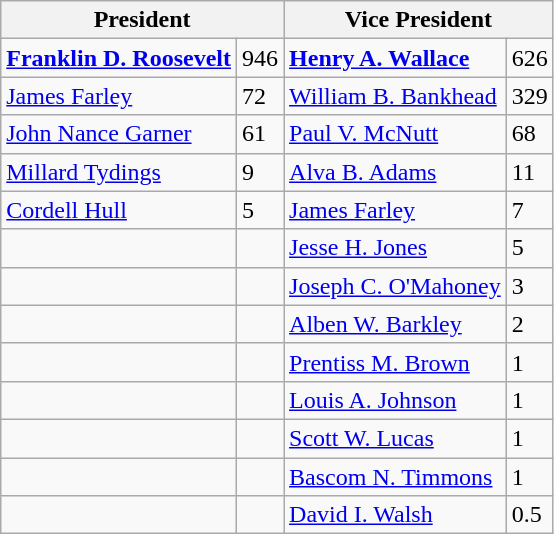<table class="wikitable">
<tr>
<th colspan=2>President</th>
<th colspan=2>Vice President</th>
</tr>
<tr>
<td> <strong><a href='#'>Franklin D. Roosevelt</a></strong></td>
<td>946</td>
<td> <strong><a href='#'>Henry A. Wallace</a></strong></td>
<td>626</td>
</tr>
<tr>
<td><a href='#'>James Farley</a></td>
<td>72</td>
<td><a href='#'>William B. Bankhead</a></td>
<td>329</td>
</tr>
<tr>
<td><a href='#'>John Nance Garner</a></td>
<td>61</td>
<td><a href='#'>Paul V. McNutt</a></td>
<td>68</td>
</tr>
<tr>
<td><a href='#'>Millard Tydings</a></td>
<td>9</td>
<td><a href='#'>Alva B. Adams</a></td>
<td>11</td>
</tr>
<tr>
<td><a href='#'>Cordell Hull</a></td>
<td>5</td>
<td><a href='#'>James Farley</a></td>
<td>7</td>
</tr>
<tr>
<td></td>
<td></td>
<td><a href='#'>Jesse H. Jones</a></td>
<td>5</td>
</tr>
<tr>
<td></td>
<td></td>
<td><a href='#'>Joseph C. O'Mahoney</a></td>
<td>3</td>
</tr>
<tr>
<td></td>
<td></td>
<td><a href='#'>Alben W. Barkley</a></td>
<td>2</td>
</tr>
<tr>
<td></td>
<td></td>
<td><a href='#'>Prentiss M. Brown</a></td>
<td>1</td>
</tr>
<tr>
<td></td>
<td></td>
<td><a href='#'>Louis A. Johnson</a></td>
<td>1</td>
</tr>
<tr>
<td></td>
<td></td>
<td><a href='#'>Scott W. Lucas</a></td>
<td>1</td>
</tr>
<tr>
<td></td>
<td></td>
<td><a href='#'>Bascom N. Timmons</a></td>
<td>1</td>
</tr>
<tr>
<td></td>
<td></td>
<td><a href='#'>David I. Walsh</a></td>
<td>0.5</td>
</tr>
</table>
